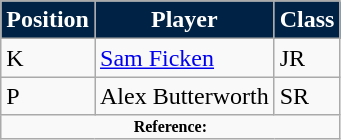<table class="wikitable">
<tr>
<th style="background:#024; color:#fff;">Position</th>
<th style="background:#024; color:#fff;">Player</th>
<th style="background:#024; color:#fff;">Class</th>
</tr>
<tr>
<td>K</td>
<td><a href='#'>Sam Ficken</a></td>
<td>JR</td>
</tr>
<tr>
<td>P</td>
<td>Alex Butterworth</td>
<td>SR</td>
</tr>
<tr>
<td colspan="3"  style="font-size:8pt; text-align:center;"><strong>Reference:</strong></td>
</tr>
</table>
